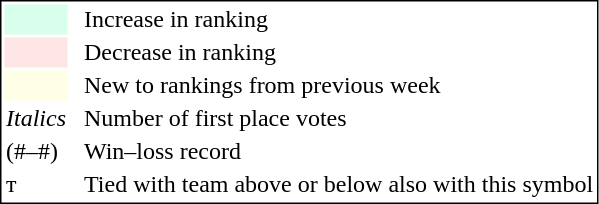<table style="border:1px solid black;">
<tr>
<td style="background:#D8FFEB; width:20px;"></td>
<td> </td>
<td>Increase in ranking</td>
</tr>
<tr>
<td style="background:#FFE6E6; width:20px;"></td>
<td> </td>
<td>Decrease in ranking</td>
</tr>
<tr>
<td style="background:#FFFFE6; width:20px;"></td>
<td> </td>
<td>New to rankings from previous week</td>
</tr>
<tr>
<td><em>Italics</em></td>
<td> </td>
<td>Number of first place votes</td>
</tr>
<tr>
<td>(#–#)</td>
<td> </td>
<td>Win–loss record</td>
</tr>
<tr>
<td>т</td>
<td></td>
<td>Tied with team above or below also with this symbol</td>
</tr>
</table>
